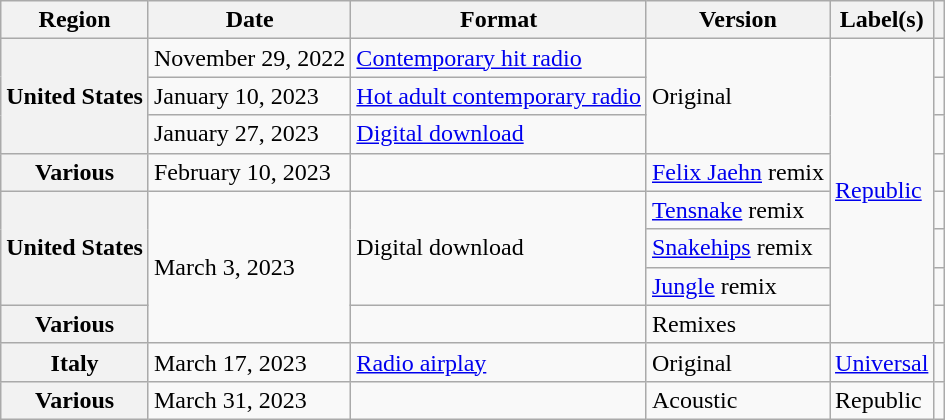<table class="wikitable plainrowheaders">
<tr>
<th scope="col">Region</th>
<th scope="col">Date</th>
<th scope="col">Format</th>
<th scope="col">Version</th>
<th scope="col">Label(s)</th>
<th scope="col"></th>
</tr>
<tr>
<th rowspan="3" scope="row">United States</th>
<td>November 29, 2022</td>
<td><a href='#'>Contemporary hit radio</a></td>
<td rowspan="3">Original</td>
<td rowspan="8"><a href='#'>Republic</a></td>
<td style="text-align:center;"></td>
</tr>
<tr>
<td>January 10, 2023</td>
<td><a href='#'>Hot adult contemporary radio</a></td>
<td style="text-align:center;"></td>
</tr>
<tr>
<td>January 27, 2023</td>
<td><a href='#'>Digital download</a></td>
<td style="text-align:center;"></td>
</tr>
<tr>
<th scope="row">Various</th>
<td>February 10, 2023</td>
<td></td>
<td><a href='#'>Felix Jaehn</a> remix</td>
<td style="text-align:center;"></td>
</tr>
<tr>
<th rowspan="3" scope="row">United States</th>
<td rowspan="4">March 3, 2023</td>
<td rowspan="3">Digital download</td>
<td><a href='#'>Tensnake</a> remix</td>
<td style="text-align:center;"></td>
</tr>
<tr>
<td><a href='#'>Snakehips</a> remix</td>
<td style="text-align:center;"></td>
</tr>
<tr>
<td><a href='#'>Jungle</a> remix</td>
<td style="text-align:center;"></td>
</tr>
<tr>
<th scope="row">Various</th>
<td></td>
<td>Remixes</td>
<td style="text-align:center;"></td>
</tr>
<tr>
<th scope="row">Italy</th>
<td>March 17, 2023</td>
<td><a href='#'>Radio airplay</a></td>
<td>Original</td>
<td><a href='#'>Universal</a></td>
<td style="text-align:center;"></td>
</tr>
<tr>
<th scope="row">Various</th>
<td>March 31, 2023</td>
<td></td>
<td>Acoustic</td>
<td>Republic</td>
<td style="text-align:center;"></td>
</tr>
</table>
